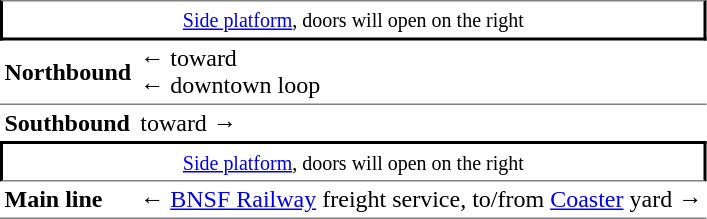<table table border=0 cellspacing=0 cellpadding=3>
<tr>
<td style="border-bottom:solid 2px black;border-right:solid 2px black;border-left:solid 2px black;border-top:solid 1px gray;text-align:center;" colspan=2><small><a href='#'>Side platform</a>, doors will open on the right</small></td>
</tr>
<tr>
<td style="border-bottom:solid 1px gray;"><strong>Northbound</strong></td>
<td style="border-bottom:solid 1px gray;">← <strong></strong> toward  <br>← <strong></strong> downtown loop </td>
</tr>
<tr>
<td style="border-bottom:solid 0px gray;"><strong>Southbound</strong></td>
<td style="border-bottom:solid 0px gray;"> <strong></strong> toward   →</td>
</tr>
<tr>
<td style="border-top:solid 2px black;border-right:solid 2px black;border-left:solid 2px black;border-bottom:solid 1px gray;text-align:center;" colspan=2><small><a href='#'>Side platform</a>, doors will open on the right</small></td>
</tr>
<tr>
<td style="border-bottom:solid 1px gray;"><strong>Main line</strong></td>
<td style="border-bottom:solid 1px gray;">← <a href='#'>BNSF Railway</a> freight service, to/from <a href='#'>Coaster</a> yard →</td>
</tr>
</table>
